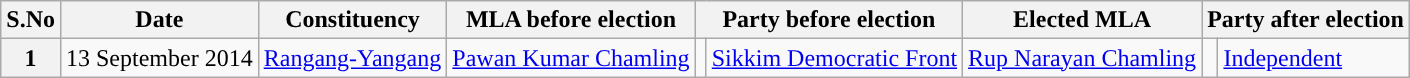<table class="wikitable sortable">
<tr>
<th>S.No</th>
<th>Date</th>
<th>Constituency</th>
<th>MLA before election</th>
<th colspan="2">Party before election</th>
<th>Elected MLA</th>
<th colspan="2">Party after election</th>
</tr>
<tr>
<th>1</th>
<td>13 September 2014</td>
<td><a href='#'>Rangang-Yangang</a></td>
<td><a href='#'>Pawan Kumar Chamling</a></td>
<td></td>
<td><a href='#'>Sikkim Democratic Front</a></td>
<td><a href='#'>Rup Narayan Chamling</a></td>
<td></td>
<td><a href='#'>Independent</a></td>
</tr>
</table>
